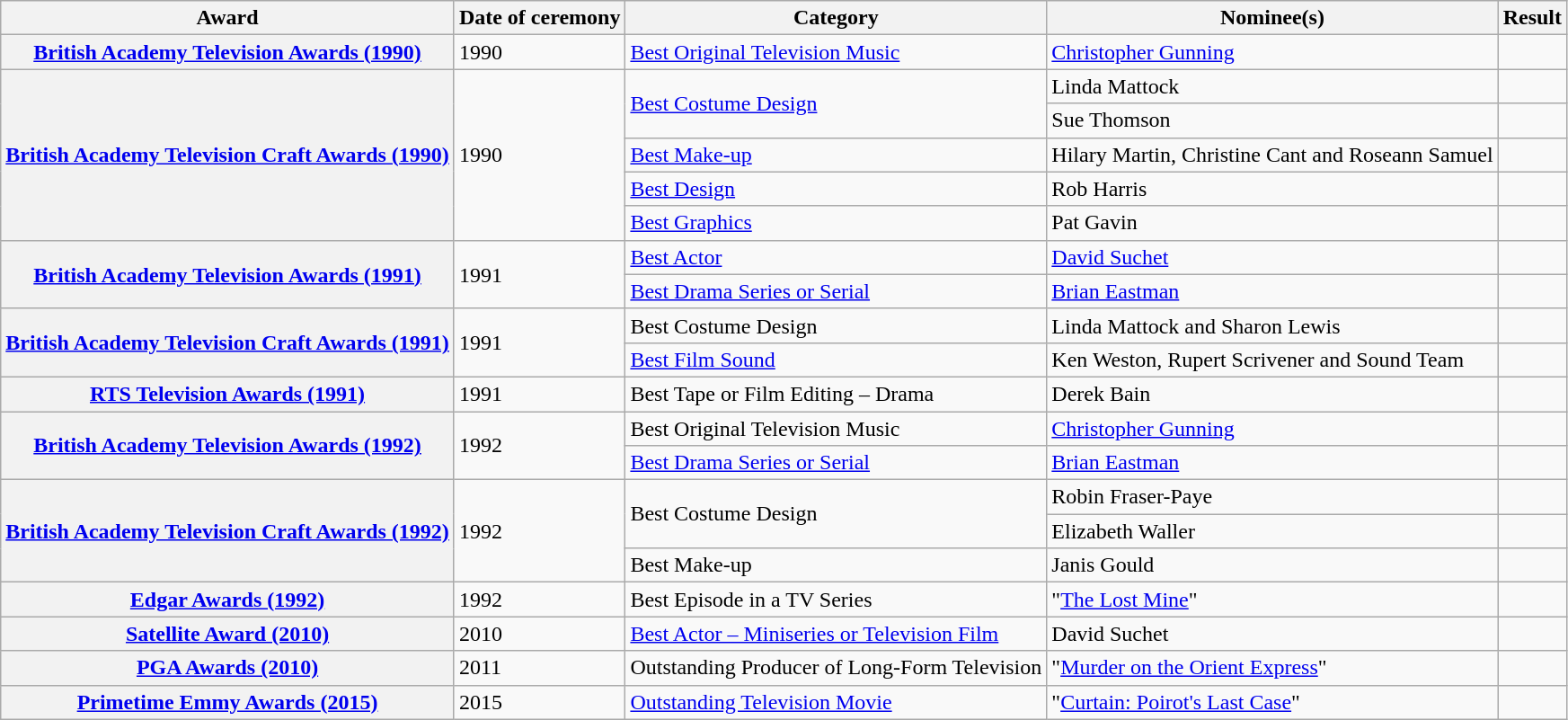<table class="wikitable plainrowheaders">
<tr>
<th scope="col">Award</th>
<th scope="col">Date of ceremony</th>
<th scope="col">Category</th>
<th scope="col">Nominee(s)</th>
<th scope="col">Result</th>
</tr>
<tr>
<th scope="row"><a href='#'>British Academy Television Awards (1990)</a></th>
<td>1990</td>
<td><a href='#'>Best Original Television Music</a></td>
<td><a href='#'>Christopher Gunning</a></td>
<td></td>
</tr>
<tr>
<th scope="row" rowspan="5"><a href='#'>British Academy Television Craft Awards (1990)</a></th>
<td rowspan="5">1990</td>
<td rowspan="2"><a href='#'>Best Costume Design</a></td>
<td>Linda Mattock </td>
<td></td>
</tr>
<tr>
<td>Sue Thomson </td>
<td></td>
</tr>
<tr>
<td><a href='#'>Best Make-up</a></td>
<td>Hilary Martin, Christine Cant and Roseann Samuel</td>
<td></td>
</tr>
<tr>
<td><a href='#'>Best Design</a></td>
<td>Rob Harris </td>
<td></td>
</tr>
<tr>
<td><a href='#'>Best Graphics</a></td>
<td>Pat Gavin</td>
<td></td>
</tr>
<tr>
<th scope="row" rowspan="2"><a href='#'>British Academy Television Awards (1991)</a></th>
<td rowspan="2">1991</td>
<td><a href='#'>Best Actor</a></td>
<td><a href='#'>David Suchet</a></td>
<td></td>
</tr>
<tr>
<td><a href='#'>Best Drama Series or Serial</a></td>
<td><a href='#'>Brian Eastman</a></td>
<td></td>
</tr>
<tr>
<th scope="row" rowspan="2"><a href='#'>British Academy Television Craft Awards (1991)</a></th>
<td rowspan="2">1991</td>
<td>Best Costume Design</td>
<td>Linda Mattock and Sharon Lewis</td>
<td></td>
</tr>
<tr>
<td><a href='#'>Best Film Sound</a></td>
<td>Ken Weston, Rupert Scrivener and Sound Team</td>
<td></td>
</tr>
<tr>
<th scope="row"><a href='#'>RTS Television Awards (1991)</a></th>
<td>1991</td>
<td>Best Tape or Film Editing – Drama</td>
<td>Derek Bain</td>
<td></td>
</tr>
<tr>
<th scope="row" rowspan="2"><a href='#'>British Academy Television Awards (1992)</a></th>
<td rowspan="2">1992</td>
<td>Best Original Television Music</td>
<td><a href='#'>Christopher Gunning</a></td>
<td></td>
</tr>
<tr>
<td><a href='#'>Best Drama Series or Serial</a></td>
<td><a href='#'>Brian Eastman</a></td>
<td></td>
</tr>
<tr>
<th scope="row" rowspan="3"><a href='#'>British Academy Television Craft Awards (1992)</a></th>
<td rowspan="3">1992</td>
<td rowspan="2">Best Costume Design</td>
<td>Robin Fraser-Paye </td>
<td></td>
</tr>
<tr>
<td>Elizabeth Waller </td>
<td></td>
</tr>
<tr>
<td>Best Make-up</td>
<td>Janis Gould </td>
<td></td>
</tr>
<tr>
<th scope="row"><a href='#'>Edgar Awards (1992)</a></th>
<td>1992</td>
<td>Best Episode in a TV Series</td>
<td>"<a href='#'>The Lost Mine</a>"</td>
<td></td>
</tr>
<tr>
<th scope="row"><a href='#'>Satellite Award (2010)</a></th>
<td>2010</td>
<td><a href='#'>Best Actor – Miniseries or Television Film</a></td>
<td>David Suchet</td>
<td></td>
</tr>
<tr>
<th scope="row"><a href='#'>PGA Awards (2010)</a></th>
<td>2011</td>
<td>Outstanding Producer of Long-Form Television</td>
<td>"<a href='#'>Murder on the Orient Express</a>"</td>
<td></td>
</tr>
<tr>
<th scope="row"><a href='#'>Primetime Emmy Awards (2015)</a></th>
<td>2015</td>
<td><a href='#'>Outstanding Television Movie</a></td>
<td>"<a href='#'>Curtain: Poirot's Last Case</a>"</td>
<td></td>
</tr>
</table>
